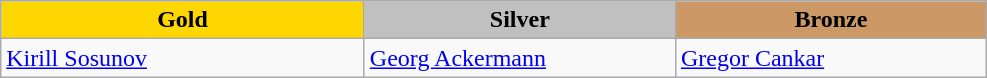<table class="wikitable" style="text-align:left">
<tr align="center">
<td width=235 bgcolor=gold><strong>Gold</strong></td>
<td width=200 bgcolor=silver><strong>Silver</strong></td>
<td width=200 bgcolor=CC9966><strong>Bronze</strong></td>
</tr>
<tr>
<td><a href='#'>Kirill Sosunov</a><br><em></em></td>
<td><a href='#'>Georg Ackermann</a><br><em></em></td>
<td><a href='#'>Gregor Cankar</a><br><em></em></td>
</tr>
</table>
